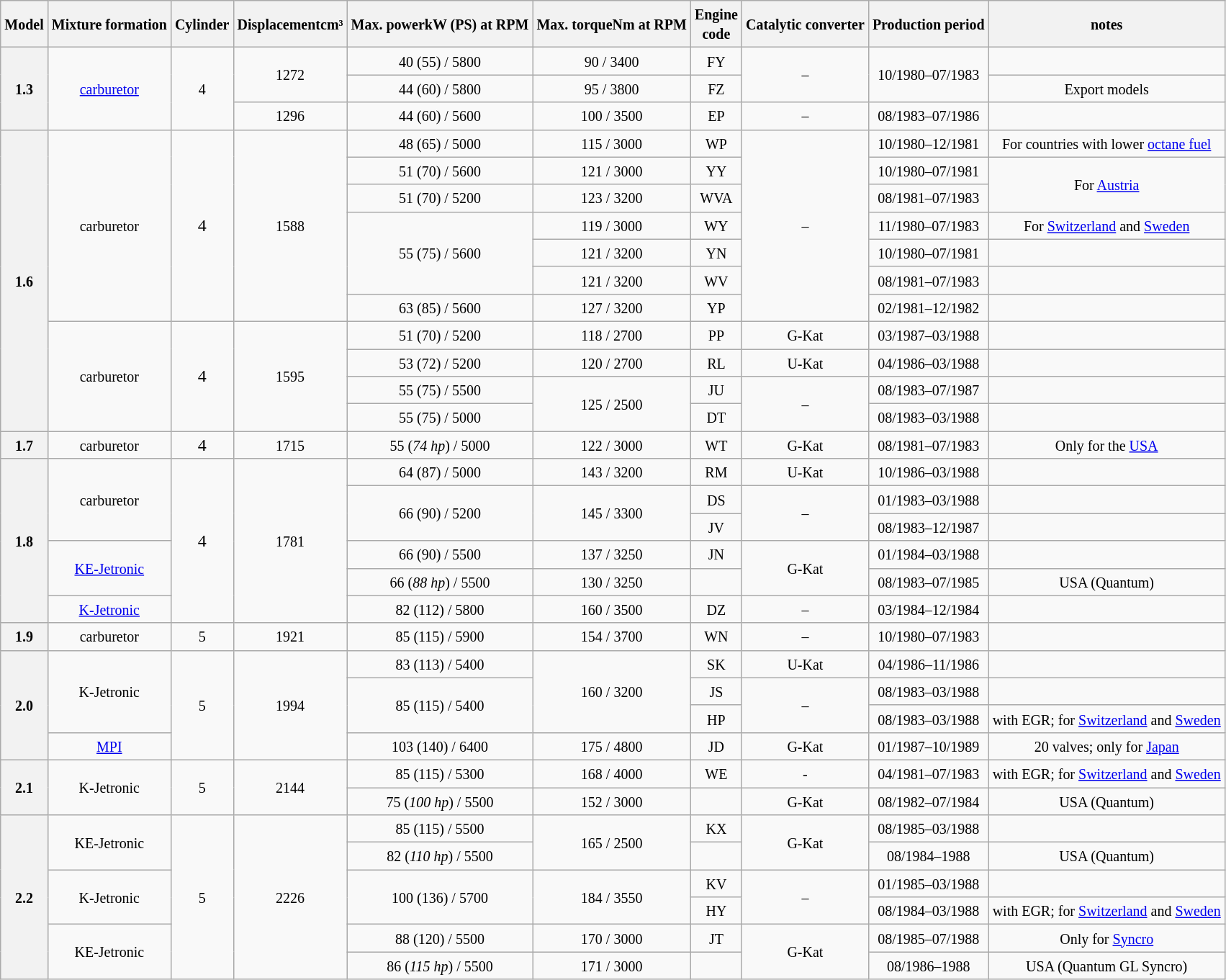<table class="wikitable" style="text-align: center; font-size: 100%;">
<tr>
<th><small>Model</small></th>
<th><small>Mixture formation</small></th>
<th><small>Cylinder</small></th>
<th><small>Displacement</small><small>cm³</small></th>
<th><small>Max. power</small><small>kW (PS) at RPM</small></th>
<th><small>Max. torque</small><small>Nm at RPM</small></th>
<th><small>Engine</small><br><small>code</small></th>
<th><small>Catalytic converter</small></th>
<th><small>Production period</small></th>
<th><small>notes</small></th>
</tr>
<tr>
<th rowspan="3" align="left"><strong><small>1.3</small></strong></th>
<td rowspan="3"><a href='#'><small>carburetor</small></a></td>
<td rowspan="3"><small>4</small></td>
<td rowspan="2"><small>1272</small></td>
<td><small>40 (55) / 5800</small></td>
<td><small>90 / 3400</small></td>
<td><small>FY</small></td>
<td rowspan="2"><small>–</small></td>
<td rowspan="2"><small>10/1980–07/1983</small></td>
<td></td>
</tr>
<tr>
<td><small>44 (60) / 5800</small></td>
<td><small>95 / 3800</small></td>
<td><small>FZ</small></td>
<td><small>Export models</small></td>
</tr>
<tr>
<td><small>1296</small></td>
<td><small>44 (60) / 5600</small></td>
<td><small>100 / 3500</small></td>
<td><small>EP</small></td>
<td><small>–</small></td>
<td><small>08/1983–07/1986</small></td>
<td></td>
</tr>
<tr>
<th rowspan="11" align="left"><strong><small>1.6</small></strong></th>
<td rowspan="7"><small>carburetor</small></td>
<td rowspan="7">4</td>
<td rowspan="7"><small>1588</small></td>
<td><small>48 (65) / 5000</small></td>
<td><small>115 / 3000</small></td>
<td><small>WP</small></td>
<td rowspan="7"><small>–</small></td>
<td><small>10/1980–12/1981</small></td>
<td><small>For countries with lower <a href='#'>octane fuel</a></small></td>
</tr>
<tr>
<td><small>51 (70) / 5600</small></td>
<td><small>121 / 3000</small></td>
<td><small>YY</small></td>
<td><small>10/1980–07/1981</small></td>
<td rowspan="2"><small>For <a href='#'>Austria</a></small></td>
</tr>
<tr>
<td><small>51 (70) / 5200</small></td>
<td><small>123 / 3200</small></td>
<td><small>WVA</small></td>
<td><small>08/1981–07/1983</small></td>
</tr>
<tr>
<td rowspan="3"><small>55 (75) / 5600</small></td>
<td><small>119 / 3000</small></td>
<td><small>WY</small></td>
<td><small>11/1980–07/1983</small></td>
<td><small>For <a href='#'>Switzerland</a> and <a href='#'>Sweden</a></small></td>
</tr>
<tr>
<td><small>121 / 3200</small></td>
<td><small>YN</small></td>
<td><small>10/1980–07/1981</small></td>
<td></td>
</tr>
<tr>
<td><small>121 / 3200</small></td>
<td><small>WV</small></td>
<td><small>08/1981–07/1983</small></td>
<td></td>
</tr>
<tr>
<td><small>63 (85) / 5600</small></td>
<td><small>127 / 3200</small></td>
<td><small>YP</small></td>
<td><small>02/1981–12/1982</small></td>
<td></td>
</tr>
<tr>
<td rowspan="4"><small>carburetor</small></td>
<td rowspan="4">4</td>
<td rowspan="4"><small>1595</small></td>
<td><small>51 (70) / 5200</small></td>
<td><small>118 / 2700</small></td>
<td><small>PP</small></td>
<td><small>G-Kat</small></td>
<td><small>03/1987–03/1988</small></td>
<td></td>
</tr>
<tr>
<td><small>53 (72) / 5200</small></td>
<td><small>120 / 2700</small></td>
<td><small>RL</small></td>
<td><small>U-Kat</small></td>
<td><small>04/1986–03/1988</small></td>
<td></td>
</tr>
<tr>
<td><small>55 (75) / 5500</small></td>
<td rowspan="2"><small>125 / 2500</small></td>
<td><small>JU</small></td>
<td rowspan="2"><small>–</small></td>
<td><small>08/1983–07/1987</small></td>
<td></td>
</tr>
<tr>
<td><small>55 (75) / 5000</small></td>
<td><small>DT</small></td>
<td><small>08/1983–03/1988</small></td>
<td></td>
</tr>
<tr>
<th align="left"><strong><small>1.7</small></strong></th>
<td><small>carburetor</small></td>
<td>4</td>
<td><small>1715</small></td>
<td><small>55 (<em>74 hp</em>) / 5000</small></td>
<td><small>122 / 3000</small></td>
<td><small>WT</small></td>
<td><small>G-Kat</small></td>
<td><small>08/1981–07/1983</small></td>
<td><small>Only for the <a href='#'>USA</a></small></td>
</tr>
<tr>
<th rowspan="6" align="left"><strong><small>1.8</small></strong></th>
<td rowspan="3"><small>carburetor</small></td>
<td rowspan="6">4</td>
<td rowspan="6"><small>1781</small></td>
<td><small>64 (87) / 5000</small></td>
<td><small>143 / 3200</small></td>
<td><small>RM</small></td>
<td><small>U-Kat</small></td>
<td><small>10/1986–03/1988</small></td>
<td></td>
</tr>
<tr>
<td rowspan="2"><small>66 (90) / 5200</small></td>
<td rowspan="2"><small>145 / 3300</small></td>
<td><small>DS</small></td>
<td rowspan="2"><small>–</small></td>
<td><small>01/1983–03/1988</small></td>
<td></td>
</tr>
<tr>
<td><small>JV</small></td>
<td><small>08/1983–12/1987</small></td>
<td></td>
</tr>
<tr>
<td rowspan="2"><small><a href='#'>KE-Jetronic</a></small></td>
<td><small>66 (90) / 5500</small></td>
<td><small>137 / 3250</small></td>
<td><small>JN</small></td>
<td rowspan="2"><small>G-Kat</small></td>
<td><small>01/1984–03/1988</small></td>
<td></td>
</tr>
<tr>
<td><small>66 (<em>88 hp</em>) / 5500</small></td>
<td><small>130 / 3250</small></td>
<td><small> </small></td>
<td><small>08/1983–07/1985</small></td>
<td><small>USA (Quantum)</small></td>
</tr>
<tr>
<td><small><a href='#'>K-Jetronic</a></small></td>
<td><small>82 (112) / 5800</small></td>
<td><small>160 / 3500</small></td>
<td><small>DZ</small></td>
<td><small>–</small></td>
<td><small>03/1984–12/1984</small></td>
<td></td>
</tr>
<tr>
<th align="left"><strong><small>1.9</small></strong></th>
<td><small>carburetor</small></td>
<td><small>5</small></td>
<td><small>1921</small></td>
<td><small>85 (115) / 5900</small></td>
<td><small>154 / 3700</small></td>
<td><small>WN</small></td>
<td><small>–</small></td>
<td><small>10/1980–07/1983</small></td>
<td></td>
</tr>
<tr>
<th rowspan="4" align="left"><strong><small>2.0</small></strong></th>
<td rowspan="3"><small>K-Jetronic</small></td>
<td rowspan="4"><small>5</small></td>
<td rowspan="4"><small>1994</small></td>
<td><small>83 (113) / 5400</small></td>
<td rowspan="3"><small>160 / 3200</small></td>
<td><small>SK</small></td>
<td><small>U-Kat</small></td>
<td><small>04/1986–11/1986</small></td>
<td></td>
</tr>
<tr>
<td rowspan="2"><small>85 (115) / 5400</small></td>
<td><small>JS</small></td>
<td rowspan="2"><small>–</small></td>
<td><small>08/1983–03/1988</small></td>
<td></td>
</tr>
<tr>
<td><small>HP</small></td>
<td><small>08/1983–03/1988</small></td>
<td><small>with EGR; for <a href='#'>Switzerland</a> and <a href='#'>Sweden</a></small></td>
</tr>
<tr>
<td><small><a href='#'>MPI</a></small></td>
<td><small>103 (140) / 6400</small></td>
<td><small>175 / 4800</small></td>
<td><small>JD</small></td>
<td><small>G-Kat</small></td>
<td><small>01/1987–10/1989</small></td>
<td><small>20 valves; only for <a href='#'>Japan</a></small></td>
</tr>
<tr>
<th align="left" rowspan="2"><strong><small>2.1</small></strong></th>
<td rowspan="2"><small>K-Jetronic</small></td>
<td rowspan="2"><small>5</small></td>
<td rowspan="2"><small>2144</small></td>
<td><small>85 (115) / 5300</small></td>
<td><small>168 / 4000</small></td>
<td><small>WE</small></td>
<td><small>-</small></td>
<td><small>04/1981–07/1983</small></td>
<td><small>with EGR; for <a href='#'>Switzerland</a> and <a href='#'>Sweden</a></small></td>
</tr>
<tr>
<td><small>75 (<em>100 hp</em>) / 5500</small></td>
<td><small>152 / 3000</small></td>
<td><small> </small></td>
<td><small>G-Kat</small></td>
<td><small>08/1982–07/1984</small></td>
<td><small>USA (Quantum)</small></td>
</tr>
<tr>
<th rowspan="6" align="left"><strong><small>2.2</small></strong></th>
<td rowspan="2"><small>KE-Jetronic</small></td>
<td rowspan="6"><small>5</small></td>
<td rowspan="6"><small>2226</small></td>
<td><small>85 (115) / 5500</small></td>
<td rowspan="2"><small>165 / 2500</small></td>
<td><small>KX</small></td>
<td rowspan="2"><small>G-Kat</small></td>
<td><small>08/1985–03/1988</small></td>
<td></td>
</tr>
<tr>
<td><small>82 (<em>110 hp</em>) / 5500</small></td>
<td><small> </small></td>
<td><small>08/1984–1988</small></td>
<td><small>USA (Quantum)</small></td>
</tr>
<tr>
<td rowspan="2"><small>K-Jetronic</small></td>
<td rowspan="2"><small>100 (136) / 5700</small></td>
<td rowspan="2"><small>184 / 3550</small></td>
<td><small>KV</small></td>
<td rowspan="2"><small>–</small></td>
<td><small>01/1985–03/1988</small></td>
<td></td>
</tr>
<tr>
<td><small>HY</small></td>
<td><small>08/1984–03/1988</small></td>
<td><small>with EGR; for <a href='#'>Switzerland</a> and <a href='#'>Sweden</a></small></td>
</tr>
<tr>
<td rowspan="2"><small>KE-Jetronic</small></td>
<td><small>88 (120) / 5500</small></td>
<td><small>170 / 3000</small></td>
<td><small>JT</small></td>
<td rowspan="2"><small>G-Kat</small></td>
<td><small>08/1985–07/1988</small></td>
<td><small>Only for <a href='#'>Syncro</a></small></td>
</tr>
<tr>
<td><small>86 (<em>115 hp</em>) / 5500</small></td>
<td><small>171 / 3000</small></td>
<td><small> </small></td>
<td><small>08/1986–1988</small></td>
<td><small>USA (Quantum GL Syncro)</small></td>
</tr>
</table>
